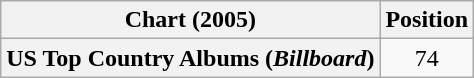<table class="wikitable plainrowheaders" style="text-align:center">
<tr>
<th scope="col">Chart (2005)</th>
<th scope="col">Position</th>
</tr>
<tr>
<th scope="row">US Top Country Albums (<em>Billboard</em>)</th>
<td>74</td>
</tr>
</table>
